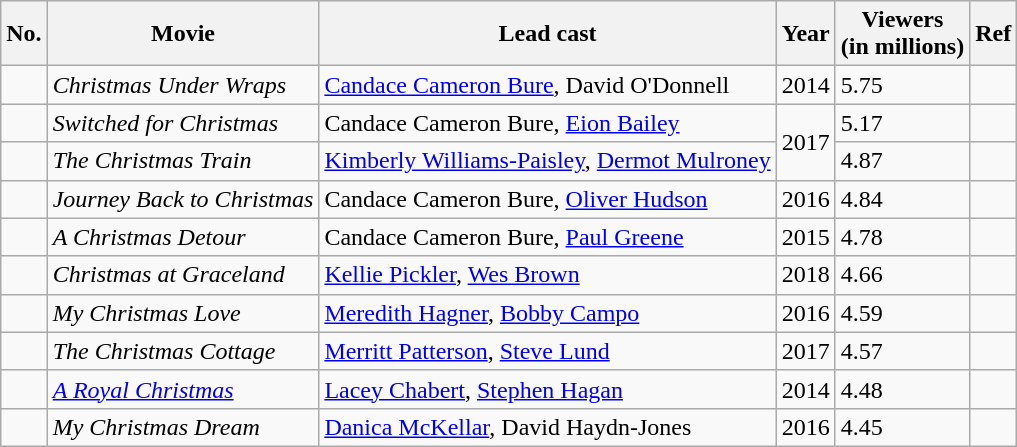<table class="wikitable sortable">
<tr>
<th scope="col">No.</th>
<th scope="col">Movie</th>
<th scope="col">Lead cast</th>
<th scope="col">Year</th>
<th scope="col">Viewers<br>(in millions)</th>
<th scope="col" class="unsortable">Ref</th>
</tr>
<tr>
<td></td>
<td><em>Christmas Under Wraps</em></td>
<td><a href='#'>Candace Cameron Bure</a>, David O'Donnell</td>
<td>2014</td>
<td>5.75</td>
<td></td>
</tr>
<tr>
<td></td>
<td><em>Switched for Christmas</em></td>
<td>Candace Cameron Bure, <a href='#'>Eion Bailey</a></td>
<td rowspan=2>2017</td>
<td>5.17</td>
<td></td>
</tr>
<tr>
<td></td>
<td><em>The Christmas Train</em></td>
<td><a href='#'>Kimberly Williams-Paisley</a>, <a href='#'>Dermot Mulroney</a></td>
<td>4.87</td>
<td></td>
</tr>
<tr>
<td></td>
<td><em>Journey Back to Christmas</em></td>
<td>Candace Cameron Bure, <a href='#'>Oliver Hudson</a></td>
<td>2016</td>
<td>4.84</td>
<td></td>
</tr>
<tr>
<td></td>
<td><em>A Christmas Detour</em></td>
<td>Candace Cameron Bure, <a href='#'>Paul Greene</a></td>
<td>2015</td>
<td>4.78</td>
<td></td>
</tr>
<tr>
<td></td>
<td><em>Christmas at Graceland</em></td>
<td><a href='#'>Kellie Pickler</a>, <a href='#'>Wes Brown</a></td>
<td>2018</td>
<td>4.66</td>
<td></td>
</tr>
<tr>
<td></td>
<td><em>My Christmas Love</em></td>
<td><a href='#'>Meredith Hagner</a>, <a href='#'>Bobby Campo</a></td>
<td>2016</td>
<td>4.59</td>
<td></td>
</tr>
<tr>
<td></td>
<td><em>The Christmas Cottage</em></td>
<td><a href='#'>Merritt Patterson</a>, <a href='#'>Steve Lund</a></td>
<td>2017</td>
<td>4.57</td>
<td></td>
</tr>
<tr>
<td></td>
<td><em><a href='#'>A Royal Christmas</a></em></td>
<td><a href='#'>Lacey Chabert</a>, <a href='#'>Stephen Hagan</a></td>
<td>2014</td>
<td>4.48</td>
<td></td>
</tr>
<tr>
<td></td>
<td><em>My Christmas Dream</em></td>
<td><a href='#'>Danica McKellar</a>, David Haydn-Jones</td>
<td>2016</td>
<td>4.45</td>
<td></td>
</tr>
</table>
